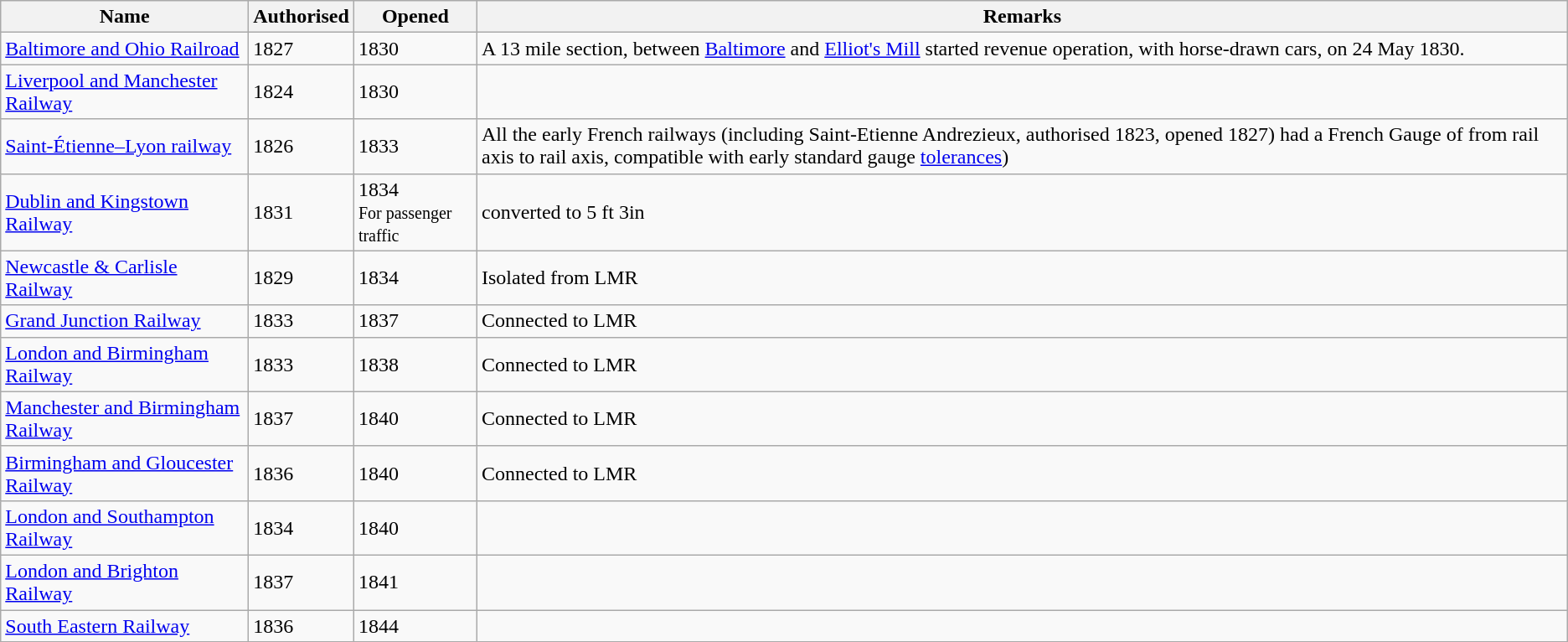<table class="wikitable sortable">
<tr>
<th>Name</th>
<th>Authorised</th>
<th>Opened</th>
<th>Remarks</th>
</tr>
<tr>
<td><a href='#'>Baltimore and Ohio Railroad</a></td>
<td>1827</td>
<td>1830</td>
<td>A 13 mile section, between <a href='#'>Baltimore</a> and <a href='#'>Elliot's Mill</a> started revenue operation, with horse-drawn cars, on 24 May 1830.</td>
</tr>
<tr>
<td><a href='#'>Liverpool and Manchester Railway</a></td>
<td>1824</td>
<td>1830</td>
<td></td>
</tr>
<tr>
<td><a href='#'>Saint-Étienne–Lyon railway</a></td>
<td>1826</td>
<td>1833</td>
<td>All the early French railways (including Saint-Etienne Andrezieux, authorised 1823, opened 1827) had a French Gauge of  from rail axis to rail axis, compatible with early standard gauge <a href='#'>tolerances</a>)</td>
</tr>
<tr>
<td><a href='#'>Dublin and Kingstown Railway</a></td>
<td>1831</td>
<td>1834<br><small>For passenger traffic</small></td>
<td>converted to 5 ft 3in</td>
</tr>
<tr>
<td><a href='#'>Newcastle & Carlisle Railway</a></td>
<td>1829</td>
<td>1834</td>
<td>Isolated from LMR</td>
</tr>
<tr>
<td><a href='#'>Grand Junction Railway</a></td>
<td>1833</td>
<td>1837</td>
<td>Connected to LMR</td>
</tr>
<tr>
<td><a href='#'>London and Birmingham Railway</a></td>
<td>1833</td>
<td>1838</td>
<td>Connected to LMR</td>
</tr>
<tr>
<td><a href='#'>Manchester and Birmingham Railway</a></td>
<td>1837</td>
<td>1840</td>
<td>Connected to LMR</td>
</tr>
<tr>
<td><a href='#'>Birmingham and Gloucester Railway</a></td>
<td>1836</td>
<td>1840</td>
<td>Connected to LMR</td>
</tr>
<tr>
<td><a href='#'>London and Southampton Railway</a></td>
<td>1834</td>
<td>1840</td>
<td></td>
</tr>
<tr>
<td><a href='#'>London and Brighton Railway</a></td>
<td>1837</td>
<td>1841</td>
<td></td>
</tr>
<tr>
<td><a href='#'>South Eastern Railway</a></td>
<td>1836</td>
<td>1844</td>
<td></td>
</tr>
</table>
